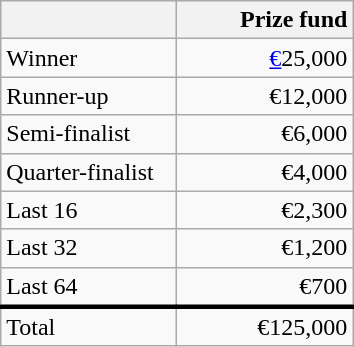<table class="wikitable">
<tr>
<th style="width:110px;"></th>
<th style="width:110px; text-align:right;">Prize fund</th>
</tr>
<tr>
<td>Winner</td>
<td style="text-align:right;"><a href='#'>€</a>25,000</td>
</tr>
<tr>
<td>Runner-up</td>
<td style="text-align:right;">€12,000</td>
</tr>
<tr>
<td>Semi-finalist</td>
<td style="text-align:right;">€6,000</td>
</tr>
<tr>
<td>Quarter-finalist</td>
<td style="text-align:right;">€4,000</td>
</tr>
<tr>
<td>Last 16</td>
<td style="text-align:right;">€2,300</td>
</tr>
<tr>
<td>Last 32</td>
<td style="text-align:right;">€1,200</td>
</tr>
<tr>
<td>Last 64</td>
<td style="text-align:right;">€700</td>
</tr>
<tr style="border-top:medium solid">
<td>Total</td>
<td style="text-align:right;">€125,000</td>
</tr>
</table>
